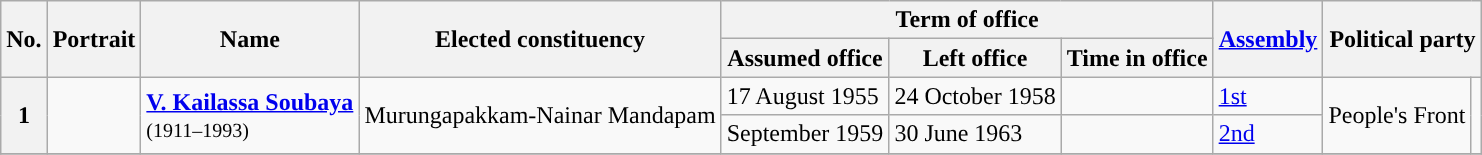<table class="wikitable sortable">
<tr>
<th rowspan="2">No.</th>
<th rowspan="2">Portrait</th>
<th rowspan="2">Name<br><small></small></th>
<th rowspan="2">Elected constituency</th>
<th colspan="3">Term of office</th>
<th rowspan="2"><a href='#'>Assembly</a><br></th>
<th rowspan="2" colspan="2">Political party</th>
</tr>
<tr>
<th>Assumed office</th>
<th>Left office</th>
<th>Time in office</th>
</tr>
<tr>
<th rowspan = "2">1</th>
<td rowspan = "2"></td>
<td rowspan = "2"><strong><a href='#'>V. Kailassa Soubaya</a></strong><br><small>(1911–1993)</small></td>
<td rowspan = "2">Murungapakkam-Nainar Mandapam</td>
<td>17 August 1955</td>
<td>24 October 1958</td>
<td></td>
<td><a href='#'>1st</a><br></td>
<td rowspan = "2">People's Front</td>
<td rowspan="2" style="background:"></td>
</tr>
<tr>
<td>September 1959</td>
<td>30 June 1963</td>
<td></td>
<td><a href='#'>2nd</a><br></td>
</tr>
<tr>
</tr>
</table>
